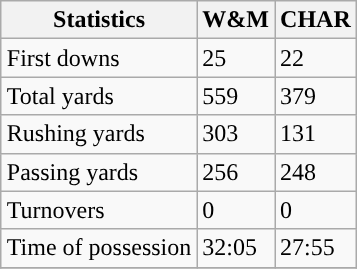<table class="wikitable" style="float: right;">
<tr>
<th>Statistics</th>
<th>W&M</th>
<th>CHAR</th>
</tr>
<tr>
<td>First downs</td>
<td>25</td>
<td>22</td>
</tr>
<tr>
<td>Total yards</td>
<td>559</td>
<td>379</td>
</tr>
<tr>
<td>Rushing yards</td>
<td>303</td>
<td>131</td>
</tr>
<tr>
<td>Passing yards</td>
<td>256</td>
<td>248</td>
</tr>
<tr>
<td>Turnovers</td>
<td>0</td>
<td>0</td>
</tr>
<tr>
<td>Time of possession</td>
<td>32:05</td>
<td>27:55</td>
</tr>
<tr>
</tr>
</table>
